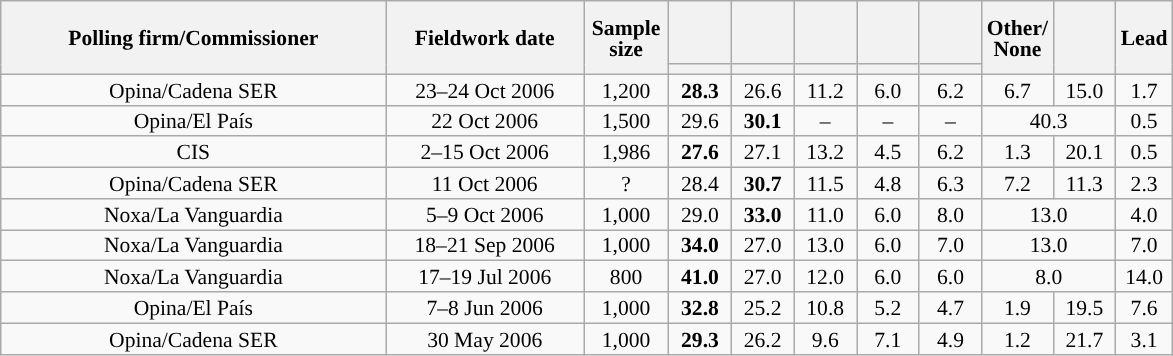<table class="wikitable collapsible collapsed" style="text-align:center; font-size:90%; line-height:14px;">
<tr style="height:42px;">
<th style="width:250px;" rowspan="2">Polling firm/Commissioner</th>
<th style="width:125px;" rowspan="2">Fieldwork date</th>
<th style="width:50px;" rowspan="2">Sample size</th>
<th style="width:35px;"></th>
<th style="width:35px;"></th>
<th style="width:35px;"></th>
<th style="width:35px;"></th>
<th style="width:35px;"></th>
<th style="width:35px;" rowspan="2">Other/<br>None</th>
<th style="width:35px;" rowspan="2"></th>
<th style="width:30px;" rowspan="2">Lead</th>
</tr>
<tr>
<th style="color:inherit;background:"></th>
<th style="color:inherit;background:"></th>
<th style="color:inherit;background:"></th>
<th style="color:inherit;background:"></th>
<th style="color:inherit;background:"></th>
</tr>
<tr>
<td>Opina/Cadena SER</td>
<td>23–24 Oct 2006</td>
<td>1,200</td>
<td><strong>28.3</strong></td>
<td>26.6</td>
<td>11.2</td>
<td>6.0</td>
<td>6.2</td>
<td>6.7</td>
<td>15.0</td>
<td style="background:">1.7</td>
</tr>
<tr>
<td>Opina/El País</td>
<td>22 Oct 2006</td>
<td>1,500</td>
<td>29.6</td>
<td><strong>30.1</strong></td>
<td>–</td>
<td>–</td>
<td>–</td>
<td colspan="2">40.3</td>
<td style="background:">0.5</td>
</tr>
<tr>
<td>CIS</td>
<td>2–15 Oct 2006</td>
<td>1,986</td>
<td><strong>27.6</strong></td>
<td>27.1</td>
<td>13.2</td>
<td>4.5</td>
<td>6.2</td>
<td>1.3</td>
<td>20.1</td>
<td style="background:">0.5</td>
</tr>
<tr>
<td>Opina/Cadena SER</td>
<td>11 Oct 2006</td>
<td>?</td>
<td>28.4</td>
<td><strong>30.7</strong></td>
<td>11.5</td>
<td>4.8</td>
<td>6.3</td>
<td>7.2</td>
<td>11.3</td>
<td style="background:">2.3</td>
</tr>
<tr>
<td>Noxa/La Vanguardia</td>
<td>5–9 Oct 2006</td>
<td>1,000</td>
<td>29.0</td>
<td><strong>33.0</strong></td>
<td>11.0</td>
<td>6.0</td>
<td>8.0</td>
<td colspan="2">13.0</td>
<td style="background:">4.0</td>
</tr>
<tr>
<td>Noxa/La Vanguardia</td>
<td>18–21 Sep 2006</td>
<td>1,000</td>
<td><strong>34.0</strong></td>
<td>27.0</td>
<td>13.0</td>
<td>6.0</td>
<td>7.0</td>
<td colspan="2">13.0</td>
<td style="background:">7.0</td>
</tr>
<tr>
<td>Noxa/La Vanguardia</td>
<td>17–19 Jul 2006</td>
<td>800</td>
<td><strong>41.0</strong></td>
<td>27.0</td>
<td>12.0</td>
<td>6.0</td>
<td>6.0</td>
<td colspan="2">8.0</td>
<td style="background:">14.0</td>
</tr>
<tr>
<td>Opina/El País</td>
<td>7–8 Jun 2006</td>
<td>1,000</td>
<td><strong>32.8</strong></td>
<td>25.2</td>
<td>10.8</td>
<td>5.2</td>
<td>4.7</td>
<td>1.9</td>
<td>19.5</td>
<td style="background:">7.6</td>
</tr>
<tr>
<td>Opina/Cadena SER</td>
<td>30 May 2006</td>
<td>1,000</td>
<td><strong>29.3</strong></td>
<td>26.2</td>
<td>9.6</td>
<td>7.1</td>
<td>4.9</td>
<td>1.2</td>
<td>21.7</td>
<td style="background:">3.1</td>
</tr>
</table>
